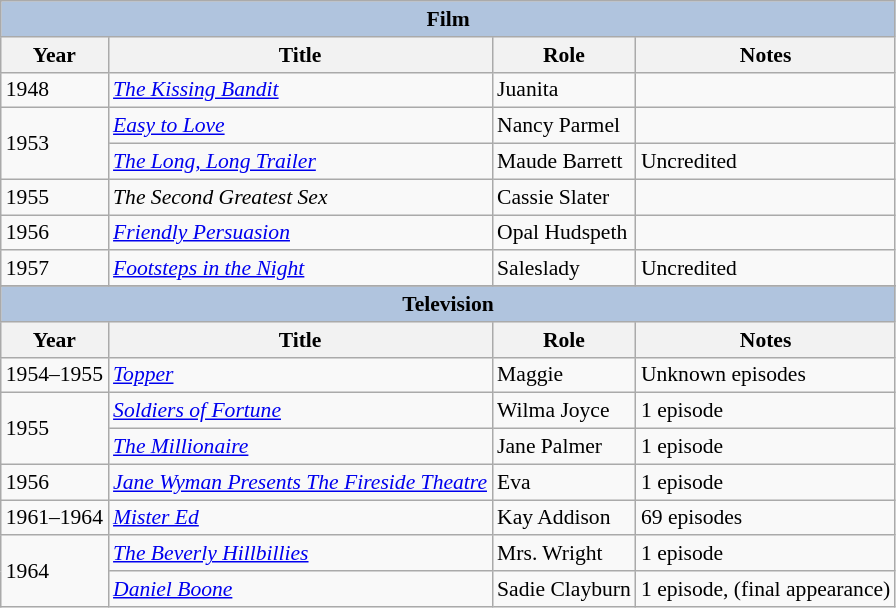<table class="wikitable" style="font-size: 90%;">
<tr>
<th colspan="4" style="background: LightSteelBlue;">Film</th>
</tr>
<tr>
<th>Year</th>
<th>Title</th>
<th>Role</th>
<th>Notes</th>
</tr>
<tr>
<td>1948</td>
<td><em><a href='#'>The Kissing Bandit</a></em></td>
<td>Juanita</td>
<td></td>
</tr>
<tr>
<td rowspan=2>1953</td>
<td><em><a href='#'>Easy to Love</a></em></td>
<td>Nancy Parmel</td>
<td></td>
</tr>
<tr>
<td><em><a href='#'>The Long, Long Trailer</a></em></td>
<td>Maude Barrett</td>
<td>Uncredited</td>
</tr>
<tr>
<td>1955</td>
<td><em>The Second Greatest Sex</em></td>
<td>Cassie Slater</td>
<td></td>
</tr>
<tr>
<td>1956</td>
<td><em><a href='#'>Friendly Persuasion</a></em></td>
<td>Opal Hudspeth</td>
<td></td>
</tr>
<tr>
<td>1957</td>
<td><em><a href='#'>Footsteps in the Night</a></em></td>
<td>Saleslady</td>
<td>Uncredited</td>
</tr>
<tr>
</tr>
<tr>
<th colspan="4" style="background: LightSteelBlue;">Television</th>
</tr>
<tr>
<th>Year</th>
<th>Title</th>
<th>Role</th>
<th>Notes</th>
</tr>
<tr>
<td>1954–1955</td>
<td><em><a href='#'>Topper</a></em></td>
<td>Maggie</td>
<td>Unknown episodes</td>
</tr>
<tr>
<td rowspan=2>1955</td>
<td><em><a href='#'>Soldiers of Fortune</a></em></td>
<td>Wilma Joyce</td>
<td>1 episode</td>
</tr>
<tr>
<td><em><a href='#'>The Millionaire</a></em></td>
<td>Jane Palmer</td>
<td>1 episode</td>
</tr>
<tr>
<td>1956</td>
<td><em><a href='#'>Jane Wyman Presents The Fireside Theatre</a></em></td>
<td>Eva</td>
<td>1 episode</td>
</tr>
<tr>
<td>1961–1964</td>
<td><em><a href='#'>Mister Ed</a></em></td>
<td>Kay Addison</td>
<td>69 episodes</td>
</tr>
<tr>
<td rowspan=2>1964</td>
<td><em><a href='#'>The Beverly Hillbillies</a></em></td>
<td>Mrs. Wright</td>
<td>1 episode</td>
</tr>
<tr>
<td><em><a href='#'>Daniel Boone</a></em></td>
<td>Sadie Clayburn</td>
<td>1 episode, (final appearance)</td>
</tr>
</table>
